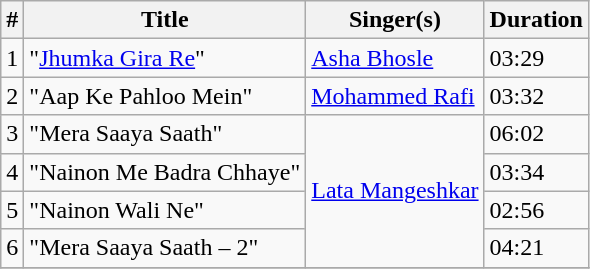<table class=wikitable>
<tr>
<th>#</th>
<th>Title</th>
<th>Singer(s)</th>
<th>Duration</th>
</tr>
<tr>
<td>1</td>
<td>"<a href='#'>Jhumka Gira Re</a>"</td>
<td><a href='#'>Asha Bhosle</a></td>
<td>03:29</td>
</tr>
<tr>
<td>2</td>
<td>"Aap Ke Pahloo Mein"</td>
<td><a href='#'>Mohammed Rafi</a></td>
<td>03:32</td>
</tr>
<tr>
<td>3</td>
<td>"Mera Saaya Saath"</td>
<td rowspan=4><a href='#'>Lata Mangeshkar</a></td>
<td>06:02</td>
</tr>
<tr>
<td>4</td>
<td>"Nainon Me Badra Chhaye"</td>
<td>03:34</td>
</tr>
<tr>
<td>5</td>
<td>"Nainon Wali Ne"</td>
<td>02:56</td>
</tr>
<tr>
<td>6</td>
<td>"Mera Saaya Saath – 2"</td>
<td>04:21</td>
</tr>
<tr>
</tr>
</table>
